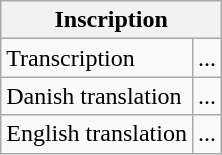<table class="wikitable">
<tr>
<th align="left" colspan="2"><strong>Inscription </strong></th>
</tr>
<tr>
<td align="left">Transcription</td>
<td>...</td>
</tr>
<tr>
<td align="left">Danish translation</td>
<td>...</td>
</tr>
<tr>
<td align="left">English translation</td>
<td>...</td>
</tr>
</table>
